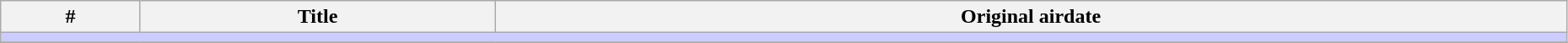<table class="wikitable" width="98%">
<tr>
<th>#</th>
<th>Title</th>
<th>Original airdate</th>
</tr>
<tr>
<td colspan="150" bgcolor="#CCF"></td>
</tr>
<tr>
</tr>
</table>
